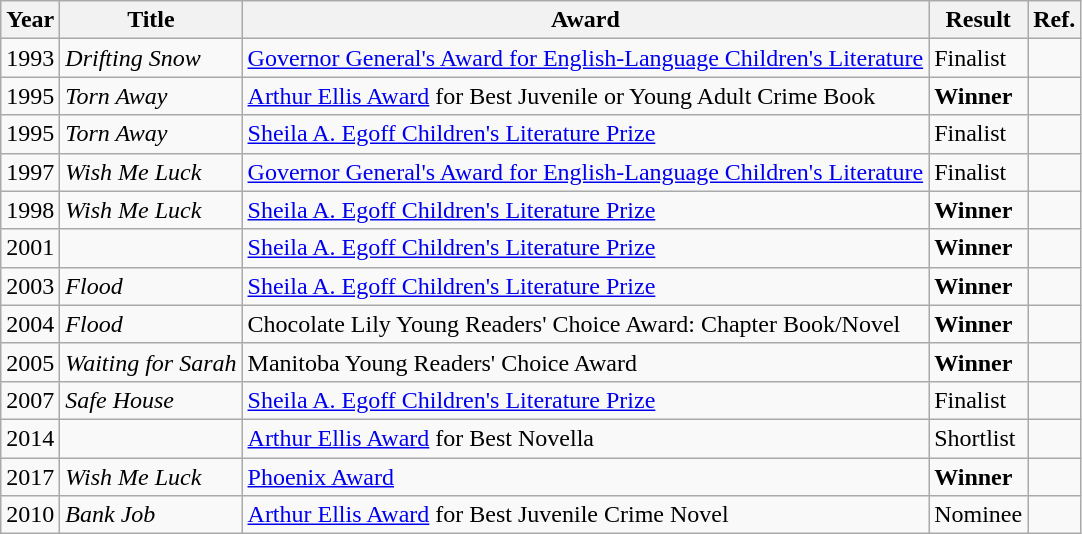<table class="wikitable">
<tr>
<th>Year</th>
<th>Title</th>
<th>Award</th>
<th>Result</th>
<th>Ref.</th>
</tr>
<tr>
<td>1993</td>
<td><em>Drifting Snow</em></td>
<td><a href='#'>Governor General's Award for English-Language Children's Literature</a></td>
<td>Finalist</td>
<td></td>
</tr>
<tr>
<td>1995</td>
<td><em>Torn Away</em></td>
<td><a href='#'>Arthur Ellis Award</a> for Best Juvenile or Young Adult Crime Book</td>
<td><strong>Winner</strong></td>
<td></td>
</tr>
<tr>
<td rowspan="1">1995</td>
<td><em>Torn Away</em></td>
<td><a href='#'>Sheila A. Egoff Children's Literature Prize</a></td>
<td>Finalist</td>
<td></td>
</tr>
<tr>
<td>1997</td>
<td><em>Wish Me Luck</em></td>
<td><a href='#'>Governor General's Award for English-Language Children's Literature</a></td>
<td>Finalist</td>
<td></td>
</tr>
<tr>
<td rowspan="1">1998</td>
<td><em>Wish Me Luck</em></td>
<td><a href='#'>Sheila A. Egoff Children's Literature Prize</a></td>
<td><strong>Winner</strong></td>
<td></td>
</tr>
<tr>
<td rowspan="1">2001</td>
<td></td>
<td><a href='#'>Sheila A. Egoff Children's Literature Prize</a></td>
<td><strong>Winner</strong></td>
<td></td>
</tr>
<tr>
<td rowspan="1">2003</td>
<td><em>Flood</em></td>
<td><a href='#'>Sheila A. Egoff Children's Literature Prize</a></td>
<td><strong>Winner</strong></td>
<td></td>
</tr>
<tr>
<td>2004</td>
<td><em>Flood</em></td>
<td>Chocolate Lily Young Readers' Choice Award: Chapter Book/Novel</td>
<td><strong>Winner</strong></td>
<td></td>
</tr>
<tr>
<td>2005</td>
<td><em>Waiting for Sarah</em></td>
<td>Manitoba Young Readers' Choice Award</td>
<td><strong>Winner</strong></td>
<td></td>
</tr>
<tr>
<td rowspan="1">2007</td>
<td><em>Safe House</em></td>
<td><a href='#'>Sheila A. Egoff Children's Literature Prize</a></td>
<td>Finalist</td>
<td></td>
</tr>
<tr>
<td>2014</td>
<td></td>
<td><a href='#'>Arthur Ellis Award</a> for Best Novella</td>
<td>Shortlist</td>
<td></td>
</tr>
<tr>
<td>2017</td>
<td><em>Wish Me Luck</em></td>
<td><a href='#'>Phoenix Award</a></td>
<td><strong>Winner</strong></td>
<td></td>
</tr>
<tr>
<td>2010</td>
<td><em>Bank Job</em></td>
<td><a href='#'>Arthur Ellis Award</a> for Best Juvenile Crime Novel</td>
<td>Nominee</td>
<td></td>
</tr>
</table>
